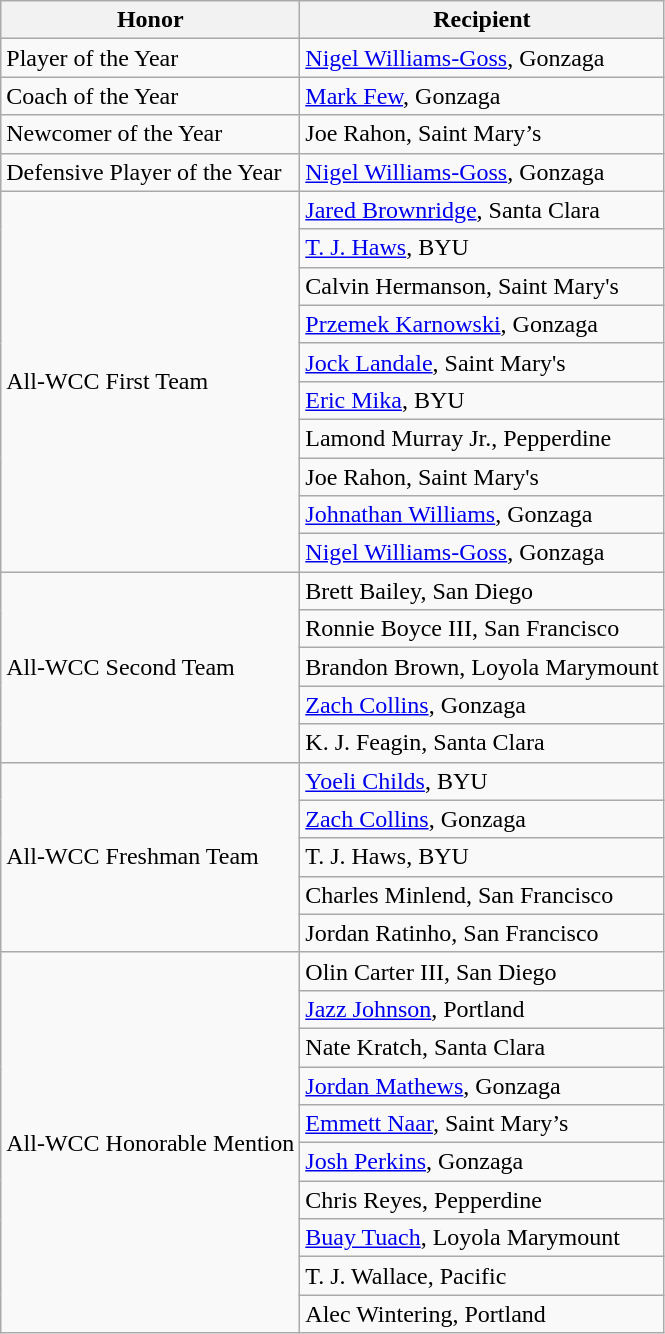<table class="wikitable" border="1">
<tr>
<th>Honor</th>
<th>Recipient</th>
</tr>
<tr>
<td>Player of the Year</td>
<td><a href='#'>Nigel Williams-Goss</a>, Gonzaga</td>
</tr>
<tr>
<td>Coach of the Year</td>
<td><a href='#'>Mark Few</a>, Gonzaga</td>
</tr>
<tr>
<td>Newcomer of the Year</td>
<td>Joe Rahon, Saint Mary’s</td>
</tr>
<tr>
<td>Defensive Player of the Year</td>
<td><a href='#'>Nigel Williams-Goss</a>, Gonzaga</td>
</tr>
<tr>
<td rowspan=10 valign=middle>All-WCC First Team</td>
<td><a href='#'>Jared Brownridge</a>, Santa Clara</td>
</tr>
<tr>
<td><a href='#'>T. J. Haws</a>, BYU</td>
</tr>
<tr>
<td>Calvin Hermanson, Saint Mary's</td>
</tr>
<tr>
<td><a href='#'>Przemek Karnowski</a>, Gonzaga</td>
</tr>
<tr>
<td><a href='#'>Jock Landale</a>, Saint Mary's</td>
</tr>
<tr>
<td><a href='#'>Eric Mika</a>, BYU</td>
</tr>
<tr>
<td>Lamond Murray Jr., Pepperdine</td>
</tr>
<tr>
<td>Joe Rahon, Saint Mary's</td>
</tr>
<tr>
<td><a href='#'>Johnathan Williams</a>, Gonzaga</td>
</tr>
<tr>
<td><a href='#'>Nigel Williams-Goss</a>, Gonzaga</td>
</tr>
<tr>
<td rowspan=5 valign=middle>All-WCC Second Team</td>
<td>Brett Bailey, San Diego</td>
</tr>
<tr>
<td>Ronnie Boyce III, San Francisco</td>
</tr>
<tr>
<td>Brandon Brown, Loyola Marymount</td>
</tr>
<tr>
<td><a href='#'>Zach Collins</a>, Gonzaga</td>
</tr>
<tr>
<td>K. J. Feagin, Santa Clara</td>
</tr>
<tr>
<td rowspan=5 valign=middle>All-WCC Freshman Team</td>
<td><a href='#'>Yoeli Childs</a>, BYU</td>
</tr>
<tr>
<td><a href='#'>Zach Collins</a>, Gonzaga</td>
</tr>
<tr>
<td>T. J. Haws, BYU</td>
</tr>
<tr>
<td>Charles Minlend, San Francisco</td>
</tr>
<tr>
<td>Jordan Ratinho, San Francisco</td>
</tr>
<tr>
<td rowspan=10 valign=middle>All-WCC Honorable Mention</td>
<td>Olin Carter III, San Diego</td>
</tr>
<tr>
<td><a href='#'>Jazz Johnson</a>, Portland</td>
</tr>
<tr>
<td>Nate Kratch, Santa Clara</td>
</tr>
<tr>
<td><a href='#'>Jordan Mathews</a>, Gonzaga</td>
</tr>
<tr>
<td><a href='#'>Emmett Naar</a>, Saint Mary’s</td>
</tr>
<tr>
<td><a href='#'>Josh Perkins</a>, Gonzaga</td>
</tr>
<tr>
<td>Chris Reyes, Pepperdine</td>
</tr>
<tr>
<td><a href='#'>Buay Tuach</a>, Loyola Marymount</td>
</tr>
<tr>
<td>T. J. Wallace, Pacific</td>
</tr>
<tr>
<td>Alec Wintering, Portland</td>
</tr>
</table>
